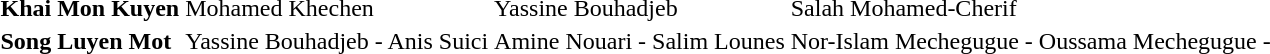<table>
<tr align="left">
<th>Khai Mon Kuyen</th>
<td> Mohamed Khechen</td>
<td> Yassine Bouhadjeb</td>
<td> Salah Mohamed-Cherif</td>
</tr>
<tr align="left">
<th>Song Luyen Mot</th>
<td> Yassine Bouhadjeb - Anis Suici</td>
<td> Amine Nouari - Salim Lounes</td>
<td> Nor-Islam Mechegugue - Oussama Mechegugue</td>
<td>-</td>
</tr>
</table>
